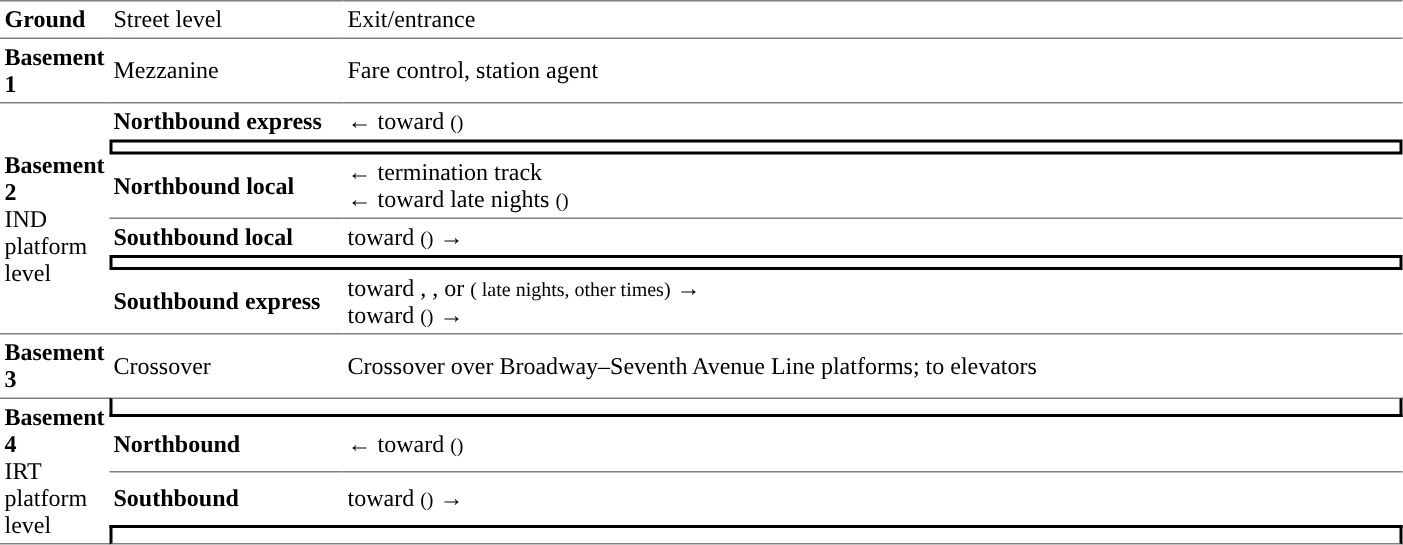<table table border=0 cellspacing=0 cellpadding=3>
<tr>
<td style="border-top:solid 1px gray;" width=50><strong>Ground</strong></td>
<td style="border-top:solid 1px gray;" width=150>Street level</td>
<td style="border-top:solid 1px gray;" width=700>Exit/entrance</td>
</tr>
<tr>
<td style="border-top:solid 1px gray;"><strong>Basement 1</strong></td>
<td style="border-top:solid 1px gray;">Mezzanine</td>
<td style="border-top:solid 1px gray;">Fare control, station agent<br></td>
</tr>
<tr>
<td style="border-top:solid 1px gray;" rowspan=6><strong>Basement 2</strong><br>IND platform level</td>
<td style="border-top:solid 1px gray;color:#"><strong>Northbound express</strong></td>
<td style="border-top:solid 1px gray;">←  toward  <small>()</small></td>
</tr>
<tr>
<td style="border-top:solid 2px black;border-right:solid 2px black;border-left:solid 2px black;border-bottom:solid 2px black;text-align:center;" colspan=2></td>
</tr>
<tr>
<td style="border-bottom:solid 1px gray;color:#"><strong>Northbound local</strong></td>
<td style="border-bottom:solid 1px gray;">←  termination track <br>←  toward  late nights <small>()</small></td>
</tr>
<tr>
<td><span><strong>Southbound local</strong></span></td>
<td>  toward  <small>()</small> →</td>
</tr>
<tr>
<td style="border-top:solid 2px black;border-right:solid 2px black;border-left:solid 2px black;border-bottom:solid 2px black;text-align:center;" colspan=2></td>
</tr>
<tr>
<td><span><strong>Southbound express</strong></span></td>
<td>  toward , , or  <small>( late nights,  other times)</small> →<br>  toward  <small>()</small> →</td>
</tr>
<tr>
<td style="border-top:solid 1px gray;"><strong>Basement 3</strong></td>
<td style="border-top:solid 1px gray;">Crossover</td>
<td style="border-top:solid 1px gray;">Crossover over Broadway–Seventh Avenue Line platforms; to elevators</td>
</tr>
<tr>
<td style="border-top:solid 1px gray;border-bottom:solid 1px gray;vertical-align:top;" rowspan=4><strong>Basement 4</strong><br>IRT platform level</td>
<td style="border-top:solid 1px gray;border-right:solid 2px black;border-left:solid 2px black;border-bottom:solid 2px black;text-align:center;" colspan=2></td>
</tr>
<tr>
<td style="border-bottom:solid 1px gray;color:#"><strong>Northbound</strong></td>
<td style="border-bottom:solid 1px gray;">←  toward  <small>()</small></td>
</tr>
<tr>
<td><span><strong>Southbound</strong> </span></td>
<td>   toward  <small>()</small> →</td>
</tr>
<tr>
<td style="border-bottom:solid 1px gray;border-top:solid 2px black;border-right:solid 2px black;border-left:solid 2px black;text-align:center;" colspan=2></td>
</tr>
</table>
